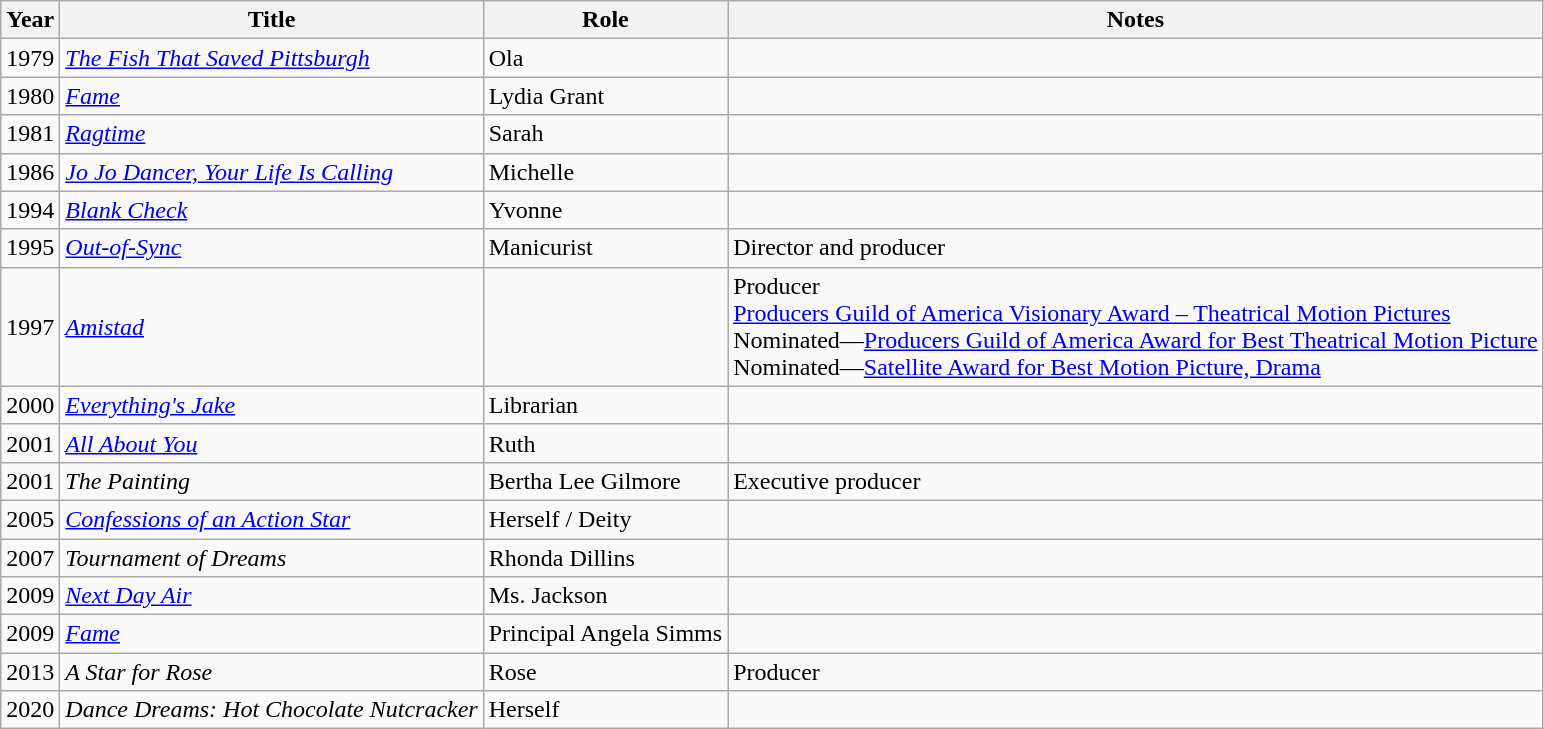<table class="wikitable sortable">
<tr>
<th>Year</th>
<th>Title</th>
<th>Role</th>
<th>Notes</th>
</tr>
<tr>
<td>1979</td>
<td><em><a href='#'>The Fish That Saved Pittsburgh</a></em></td>
<td>Ola</td>
<td></td>
</tr>
<tr>
<td>1980</td>
<td><em><a href='#'>Fame</a></em></td>
<td>Lydia Grant</td>
<td></td>
</tr>
<tr>
<td>1981</td>
<td><em><a href='#'>Ragtime</a></em></td>
<td>Sarah</td>
<td></td>
</tr>
<tr>
<td>1986</td>
<td><em><a href='#'>Jo Jo Dancer, Your Life Is Calling</a></em></td>
<td>Michelle</td>
<td></td>
</tr>
<tr>
<td>1994</td>
<td><em><a href='#'>Blank Check</a></em></td>
<td>Yvonne</td>
<td></td>
</tr>
<tr>
<td>1995</td>
<td><em><a href='#'>Out-of-Sync</a></em></td>
<td>Manicurist</td>
<td>Director and producer</td>
</tr>
<tr>
<td>1997</td>
<td><em><a href='#'>Amistad</a></em></td>
<td></td>
<td>Producer<br><a href='#'>Producers Guild of America Visionary Award – Theatrical Motion Pictures</a><br>Nominated—<a href='#'>Producers Guild of America Award for Best Theatrical Motion Picture</a><br>Nominated—<a href='#'>Satellite Award for Best Motion Picture, Drama</a></td>
</tr>
<tr>
<td>2000</td>
<td><em><a href='#'>Everything's Jake</a></em></td>
<td>Librarian</td>
<td></td>
</tr>
<tr>
<td>2001</td>
<td><em><a href='#'>All About You</a></em></td>
<td>Ruth</td>
<td></td>
</tr>
<tr>
<td>2001</td>
<td><em>The Painting</em></td>
<td>Bertha Lee Gilmore</td>
<td>Executive producer</td>
</tr>
<tr>
<td>2005</td>
<td><em><a href='#'>Confessions of an Action Star</a></em></td>
<td>Herself / Deity</td>
<td></td>
</tr>
<tr>
<td>2007</td>
<td><em>Tournament of Dreams</em></td>
<td>Rhonda Dillins</td>
<td></td>
</tr>
<tr>
<td>2009</td>
<td><em><a href='#'>Next Day Air</a></em></td>
<td>Ms. Jackson</td>
<td></td>
</tr>
<tr>
<td>2009</td>
<td><a href='#'><em>Fame</em></a></td>
<td>Principal Angela Simms</td>
<td></td>
</tr>
<tr>
<td>2013</td>
<td><em>A Star for Rose</em></td>
<td>Rose</td>
<td>Producer</td>
</tr>
<tr>
<td>2020</td>
<td><em>Dance Dreams: Hot Chocolate Nutcracker</em></td>
<td>Herself</td>
<td></td>
</tr>
</table>
